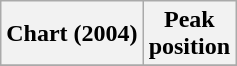<table class="wikitable plainrowheaders">
<tr>
<th scope="col">Chart (2004)</th>
<th scope="col">Peak<br>position</th>
</tr>
<tr>
</tr>
</table>
